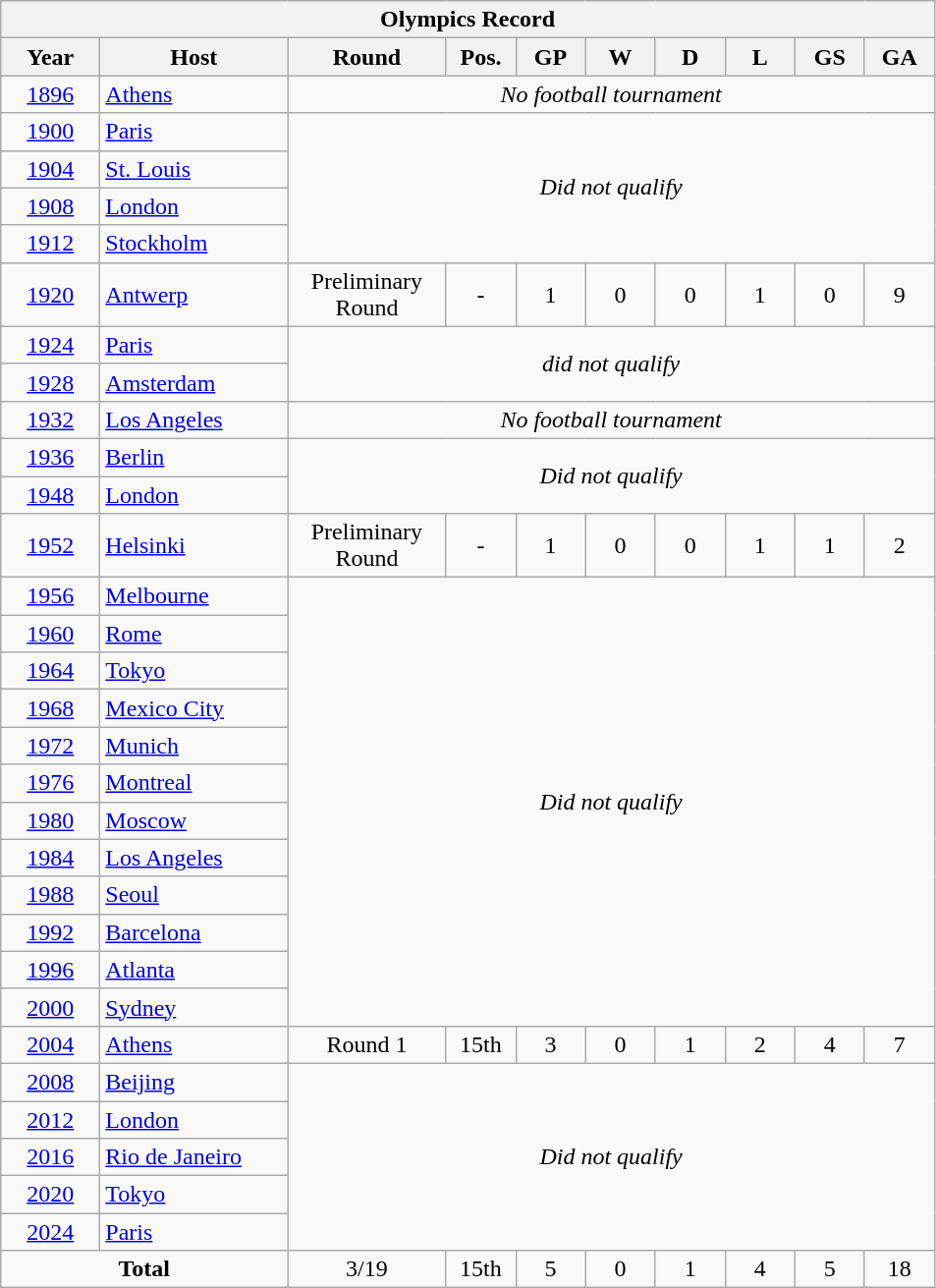<table class="wikitable" style="text-align: center">
<tr>
<th colspan=10>Olympics Record</th>
</tr>
<tr>
<th width=60px>Year</th>
<th width=120px>Host</th>
<th width=100px>Round</th>
<th width=40px>Pos.</th>
<th width=40px>GP</th>
<th width=40px>W</th>
<th width=40px>D</th>
<th width=40px>L</th>
<th width=40px>GS</th>
<th width=40px>GA</th>
</tr>
<tr>
<td><a href='#'>1896</a></td>
<td align=left> <a href='#'>Athens</a></td>
<td colspan=9><em>No football tournament</em></td>
</tr>
<tr>
<td><a href='#'>1900</a></td>
<td align=left> <a href='#'>Paris</a></td>
<td rowspan=4 colspan=9><em>Did not qualify</em></td>
</tr>
<tr>
<td><a href='#'>1904</a></td>
<td align=left> <a href='#'>St. Louis</a></td>
</tr>
<tr>
<td><a href='#'>1908</a></td>
<td align=left> <a href='#'>London</a></td>
</tr>
<tr>
<td><a href='#'>1912</a></td>
<td align=left> <a href='#'>Stockholm</a></td>
</tr>
<tr>
<td><a href='#'>1920</a></td>
<td align=left> <a href='#'>Antwerp</a></td>
<td>Preliminary Round</td>
<td>-</td>
<td>1</td>
<td>0</td>
<td>0</td>
<td>1</td>
<td>0</td>
<td>9</td>
</tr>
<tr>
<td><a href='#'>1924</a></td>
<td align=left> <a href='#'>Paris</a></td>
<td rowspan=2 colspan=9><em>did not qualify</em></td>
</tr>
<tr>
<td><a href='#'>1928</a></td>
<td align=left> <a href='#'>Amsterdam</a></td>
</tr>
<tr>
<td><a href='#'>1932</a></td>
<td align=left> <a href='#'>Los Angeles</a></td>
<td colspan=9><em>No football tournament</em></td>
</tr>
<tr>
<td><a href='#'>1936</a></td>
<td align=left> <a href='#'>Berlin</a></td>
<td rowspan=2 colspan=9><em>Did not qualify</em></td>
</tr>
<tr>
<td><a href='#'>1948</a></td>
<td align=left> <a href='#'>London</a></td>
</tr>
<tr>
<td><a href='#'>1952</a></td>
<td align=left> <a href='#'>Helsinki</a></td>
<td>Preliminary Round</td>
<td>-</td>
<td>1</td>
<td>0</td>
<td>0</td>
<td>1</td>
<td>1</td>
<td>2</td>
</tr>
<tr>
<td><a href='#'>1956</a></td>
<td align=left> <a href='#'>Melbourne</a></td>
<td rowspan=12 colspan=9><em>Did not qualify</em></td>
</tr>
<tr>
<td><a href='#'>1960</a></td>
<td align=left> <a href='#'>Rome</a></td>
</tr>
<tr>
<td><a href='#'>1964</a></td>
<td align=left> <a href='#'>Tokyo</a></td>
</tr>
<tr>
<td><a href='#'>1968</a></td>
<td align=left> <a href='#'>Mexico City</a></td>
</tr>
<tr>
<td><a href='#'>1972</a></td>
<td align=left> <a href='#'>Munich</a></td>
</tr>
<tr>
<td><a href='#'>1976</a></td>
<td align=left> <a href='#'>Montreal</a></td>
</tr>
<tr>
<td><a href='#'>1980</a></td>
<td align=left> <a href='#'>Moscow</a></td>
</tr>
<tr>
<td><a href='#'>1984</a></td>
<td align=left> <a href='#'>Los Angeles</a></td>
</tr>
<tr>
<td><a href='#'>1988</a></td>
<td align=left> <a href='#'>Seoul</a></td>
</tr>
<tr>
<td><a href='#'>1992</a></td>
<td align=left> <a href='#'>Barcelona</a></td>
</tr>
<tr>
<td><a href='#'>1996</a></td>
<td align=left> <a href='#'>Atlanta</a></td>
</tr>
<tr>
<td><a href='#'>2000</a></td>
<td align=left> <a href='#'>Sydney</a></td>
</tr>
<tr>
<td><a href='#'>2004</a></td>
<td align=left> <a href='#'>Athens</a></td>
<td>Round 1</td>
<td>15th</td>
<td>3</td>
<td>0</td>
<td>1</td>
<td>2</td>
<td>4</td>
<td>7</td>
</tr>
<tr>
<td><a href='#'>2008</a></td>
<td align=left> <a href='#'>Beijing</a></td>
<td rowspan=5 colspan=8><em>Did not qualify</em></td>
</tr>
<tr>
<td><a href='#'>2012</a></td>
<td align=left> <a href='#'>London</a></td>
</tr>
<tr>
<td><a href='#'>2016</a></td>
<td align=left> <a href='#'>Rio de Janeiro</a></td>
</tr>
<tr>
<td><a href='#'>2020</a></td>
<td align=left> <a href='#'>Tokyo</a></td>
</tr>
<tr>
<td><a href='#'>2024</a></td>
<td align=left> <a href='#'>Paris</a></td>
</tr>
<tr>
<td colspan=2><strong>Total</strong></td>
<td>3/19</td>
<td>15th</td>
<td>5</td>
<td>0</td>
<td>1</td>
<td>4</td>
<td>5</td>
<td>18</td>
</tr>
</table>
